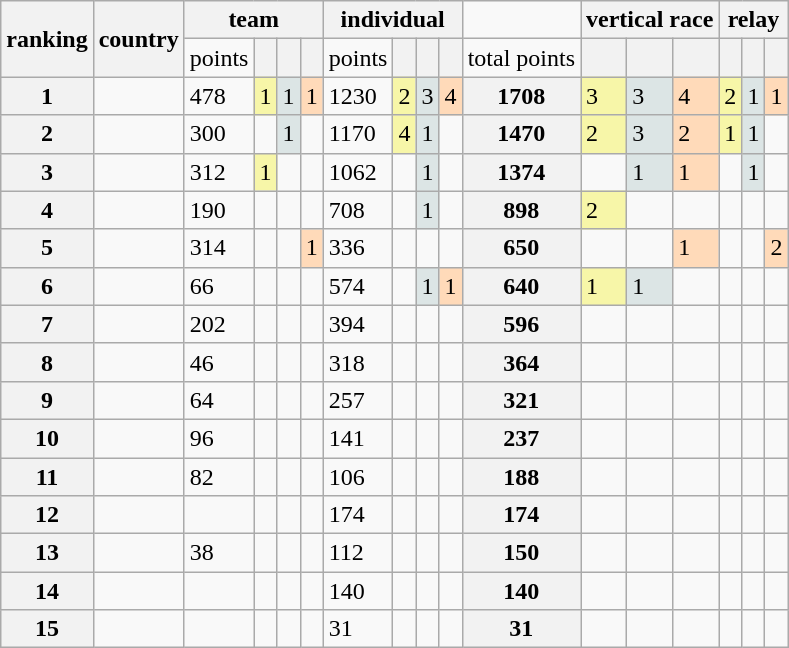<table class="wikitable">
<tr>
<th rowspan="2">ranking</th>
<th rowspan="2">country</th>
<th colspan="4">team</th>
<th colspan="4">individual</th>
<td></td>
<th colspan="3">vertical race</th>
<th colspan="3">relay</th>
</tr>
<tr>
<td>points</td>
<th bgcolor="gold"></th>
<th bgcolor="silver"></th>
<th bgcolor="#cc9966"></th>
<td>points</td>
<th bgcolor="gold"></th>
<th bgcolor="silver"></th>
<th bgcolor="#cc9966"></th>
<td>total points</td>
<th bgcolor="gold"></th>
<th bgcolor="silver"></th>
<th bgcolor="#cc9966"></th>
<th bgcolor="gold"></th>
<th bgcolor="silver"></th>
<th bgcolor="#cc9966"></th>
</tr>
<tr>
<th>1</th>
<td></td>
<td>478</td>
<td bgcolor="#F7F6A8">1</td>
<td bgcolor="#DCE5E5">1</td>
<td bgcolor="#FFDAB9">1</td>
<td>1230</td>
<td bgcolor="#F7F6A8">2</td>
<td bgcolor="#DCE5E5">3</td>
<td bgcolor="#FFDAB9">4</td>
<th>1708</th>
<td bgcolor="#F7F6A8">3</td>
<td bgcolor="#DCE5E5">3</td>
<td bgcolor="#FFDAB9">4</td>
<td bgcolor="#F7F6A8">2</td>
<td bgcolor="#DCE5E5">1</td>
<td bgcolor="#FFDAB9">1</td>
</tr>
<tr>
<th>2</th>
<td></td>
<td>300</td>
<td></td>
<td bgcolor="#DCE5E5">1</td>
<td></td>
<td>1170</td>
<td bgcolor="#F7F6A8">4</td>
<td bgcolor="#DCE5E5">1</td>
<td></td>
<th>1470</th>
<td bgcolor="#F7F6A8">2</td>
<td bgcolor="#DCE5E5">3</td>
<td bgcolor="#FFDAB9">2</td>
<td bgcolor="#F7F6A8">1</td>
<td bgcolor="#DCE5E5">1</td>
<td></td>
</tr>
<tr>
<th>3</th>
<td></td>
<td>312</td>
<td bgcolor="#F7F6A8">1</td>
<td></td>
<td></td>
<td>1062</td>
<td></td>
<td bgcolor="#DCE5E5">1</td>
<td></td>
<th>1374</th>
<td></td>
<td bgcolor="#DCE5E5">1</td>
<td bgcolor="#FFDAB9">1</td>
<td></td>
<td bgcolor="#DCE5E5">1</td>
<td></td>
</tr>
<tr>
<th>4</th>
<td></td>
<td>190</td>
<td></td>
<td></td>
<td></td>
<td>708</td>
<td></td>
<td bgcolor="#DCE5E5">1</td>
<td></td>
<th>898</th>
<td bgcolor="#F7F6A8">2</td>
<td></td>
<td></td>
<td></td>
<td></td>
<td></td>
</tr>
<tr>
<th>5</th>
<td></td>
<td>314</td>
<td></td>
<td></td>
<td bgcolor="#FFDAB9">1</td>
<td>336</td>
<td></td>
<td></td>
<td></td>
<th>650</th>
<td></td>
<td></td>
<td bgcolor="#FFDAB9">1</td>
<td></td>
<td></td>
<td bgcolor="#FFDAB9">2</td>
</tr>
<tr>
<th>6</th>
<td></td>
<td>66</td>
<td></td>
<td></td>
<td></td>
<td>574</td>
<td></td>
<td bgcolor="#DCE5E5">1</td>
<td bgcolor="#FFDAB9">1</td>
<th>640</th>
<td bgcolor="#F7F6A8">1</td>
<td bgcolor="#DCE5E5">1</td>
<td></td>
<td></td>
<td></td>
<td></td>
</tr>
<tr>
<th>7</th>
<td></td>
<td>202</td>
<td></td>
<td></td>
<td></td>
<td>394</td>
<td></td>
<td></td>
<td></td>
<th>596</th>
<td></td>
<td></td>
<td></td>
<td></td>
<td></td>
<td></td>
</tr>
<tr>
<th>8</th>
<td></td>
<td>46</td>
<td></td>
<td></td>
<td></td>
<td>318</td>
<td></td>
<td></td>
<td></td>
<th>364</th>
<td></td>
<td></td>
<td></td>
<td></td>
<td></td>
<td></td>
</tr>
<tr>
<th>9</th>
<td></td>
<td>64</td>
<td></td>
<td></td>
<td></td>
<td>257</td>
<td></td>
<td></td>
<td></td>
<th>321</th>
<td></td>
<td></td>
<td></td>
<td></td>
<td></td>
<td></td>
</tr>
<tr>
<th>10</th>
<td></td>
<td>96</td>
<td></td>
<td></td>
<td></td>
<td>141</td>
<td></td>
<td></td>
<td></td>
<th>237</th>
<td></td>
<td></td>
<td></td>
<td></td>
<td></td>
<td></td>
</tr>
<tr>
<th>11</th>
<td></td>
<td>82</td>
<td></td>
<td></td>
<td></td>
<td>106</td>
<td></td>
<td></td>
<td></td>
<th>188</th>
<td></td>
<td></td>
<td></td>
<td></td>
<td></td>
<td></td>
</tr>
<tr>
<th>12</th>
<td></td>
<td></td>
<td></td>
<td></td>
<td></td>
<td>174</td>
<td></td>
<td></td>
<td></td>
<th>174</th>
<td></td>
<td></td>
<td></td>
<td></td>
<td></td>
<td></td>
</tr>
<tr>
<th>13</th>
<td></td>
<td>38</td>
<td></td>
<td></td>
<td></td>
<td>112</td>
<td></td>
<td></td>
<td></td>
<th>150</th>
<td></td>
<td></td>
<td></td>
<td></td>
<td></td>
<td></td>
</tr>
<tr>
<th>14</th>
<td></td>
<td></td>
<td></td>
<td></td>
<td></td>
<td>140</td>
<td></td>
<td></td>
<td></td>
<th>140</th>
<td></td>
<td></td>
<td></td>
<td></td>
<td></td>
<td></td>
</tr>
<tr>
<th>15</th>
<td></td>
<td></td>
<td></td>
<td></td>
<td></td>
<td>31</td>
<td></td>
<td></td>
<td></td>
<th>31</th>
<td></td>
<td></td>
<td></td>
<td></td>
<td></td>
<td></td>
</tr>
</table>
